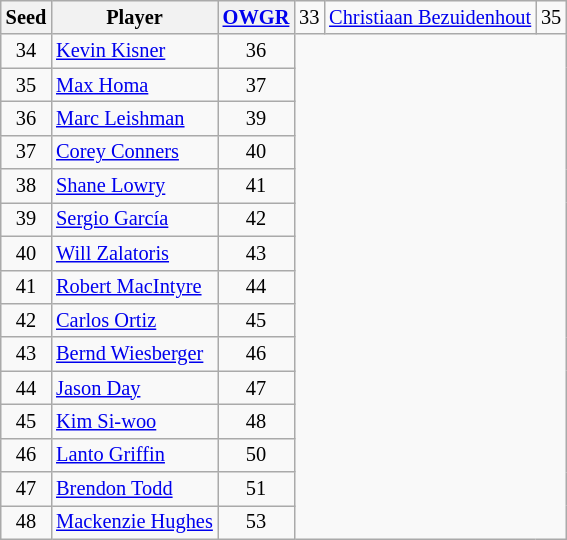<table class=wikitable style=font-size:85%;text-align:center>
<tr>
<th>Seed</th>
<th>Player</th>
<th><a href='#'>OWGR</a></th>
<td>33</td>
<td style="text-align:left;"> <a href='#'>Christiaan Bezuidenhout</a></td>
<td>35</td>
</tr>
<tr>
<td>34</td>
<td style="text-align:left;"> <a href='#'>Kevin Kisner</a></td>
<td>36</td>
</tr>
<tr>
<td>35</td>
<td style="text-align:left;"> <a href='#'>Max Homa</a></td>
<td>37</td>
</tr>
<tr>
<td>36</td>
<td style="text-align:left;"> <a href='#'>Marc Leishman</a></td>
<td>39</td>
</tr>
<tr>
<td>37</td>
<td style="text-align:left;"> <a href='#'>Corey Conners</a></td>
<td>40</td>
</tr>
<tr>
<td>38</td>
<td style="text-align:left;"> <a href='#'>Shane Lowry</a></td>
<td>41</td>
</tr>
<tr>
<td>39</td>
<td style="text-align:left;"> <a href='#'>Sergio García</a></td>
<td>42</td>
</tr>
<tr>
<td>40</td>
<td style="text-align:left;"> <a href='#'>Will Zalatoris</a></td>
<td>43</td>
</tr>
<tr>
<td>41</td>
<td style="text-align:left;"> <a href='#'>Robert MacIntyre</a></td>
<td>44</td>
</tr>
<tr>
<td>42</td>
<td style="text-align:left;"> <a href='#'>Carlos Ortiz</a></td>
<td>45</td>
</tr>
<tr>
<td>43</td>
<td style="text-align:left;"> <a href='#'>Bernd Wiesberger</a></td>
<td>46</td>
</tr>
<tr>
<td>44</td>
<td style="text-align:left;"> <a href='#'>Jason Day</a></td>
<td>47</td>
</tr>
<tr>
<td>45</td>
<td style="text-align:left;"> <a href='#'>Kim Si-woo</a></td>
<td>48</td>
</tr>
<tr>
<td>46</td>
<td style="text-align:left;"> <a href='#'>Lanto Griffin</a></td>
<td>50</td>
</tr>
<tr>
<td>47</td>
<td style="text-align:left;"> <a href='#'>Brendon Todd</a></td>
<td>51</td>
</tr>
<tr>
<td>48</td>
<td style="text-align:left;"> <a href='#'>Mackenzie Hughes</a></td>
<td>53</td>
</tr>
</table>
